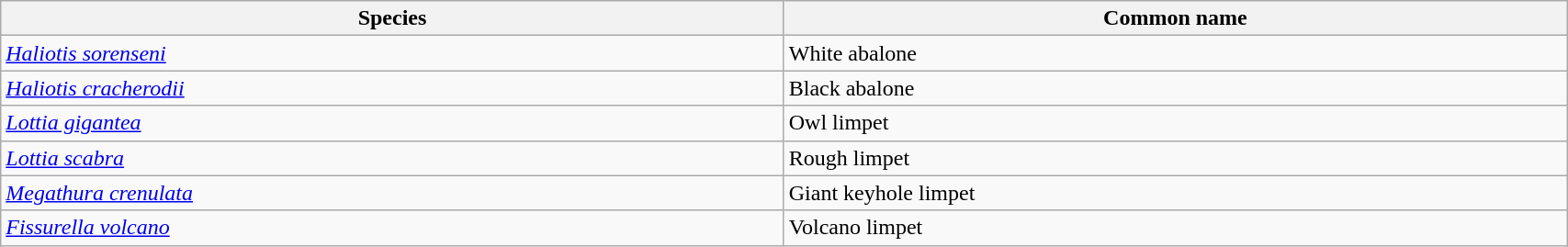<table width=90% class="wikitable">
<tr>
<th width=25%>Species</th>
<th width=25%>Common name</th>
</tr>
<tr>
<td><em><a href='#'>Haliotis sorenseni</a></em></td>
<td>White abalone</td>
</tr>
<tr>
<td><em><a href='#'>Haliotis cracherodii</a></em></td>
<td>Black abalone</td>
</tr>
<tr>
<td><em><a href='#'>Lottia gigantea</a></em></td>
<td>Owl limpet</td>
</tr>
<tr>
<td><em><a href='#'>Lottia scabra</a></em></td>
<td>Rough limpet</td>
</tr>
<tr>
<td><em><a href='#'>Megathura crenulata</a></em></td>
<td>Giant keyhole limpet</td>
</tr>
<tr>
<td><em><a href='#'>Fissurella volcano</a></em></td>
<td>Volcano limpet</td>
</tr>
</table>
